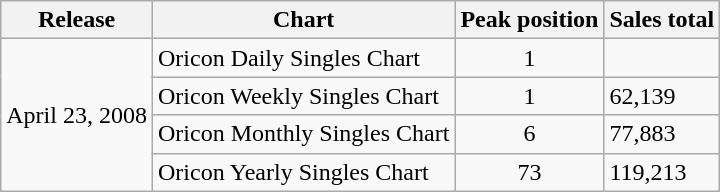<table class="wikitable">
<tr>
<th>Release</th>
<th>Chart</th>
<th>Peak position</th>
<th>Sales total</th>
</tr>
<tr>
<td rowspan="4">April 23, 2008</td>
<td>Oricon Daily Singles Chart</td>
<td align="center">1</td>
<td></td>
</tr>
<tr>
<td>Oricon Weekly Singles Chart</td>
<td align="center">1</td>
<td>62,139</td>
</tr>
<tr>
<td>Oricon Monthly Singles Chart</td>
<td align="center">6</td>
<td>77,883</td>
</tr>
<tr>
<td>Oricon Yearly Singles Chart</td>
<td align="center">73</td>
<td>119,213</td>
</tr>
</table>
